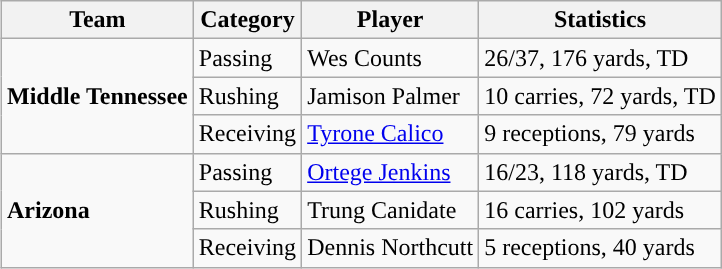<table class="wikitable" style="float: right;">
<tr>
<th>Team</th>
<th>Category</th>
<th>Player</th>
<th>Statistics</th>
</tr>
<tr>
<td rowspan=3><strong>Middle Tennessee</strong></td>
<td>Passing</td>
<td>Wes Counts</td>
<td>26/37, 176 yards, TD</td>
</tr>
<tr>
<td>Rushing</td>
<td>Jamison Palmer</td>
<td>10 carries, 72 yards, TD</td>
</tr>
<tr>
<td>Receiving</td>
<td><a href='#'>Tyrone Calico</a></td>
<td>9 receptions, 79 yards</td>
</tr>
<tr>
<td rowspan=3><strong>Arizona</strong></td>
<td>Passing</td>
<td><a href='#'>Ortege Jenkins</a></td>
<td>16/23, 118 yards, TD</td>
</tr>
<tr>
<td>Rushing</td>
<td>Trung Canidate</td>
<td>16 carries, 102 yards</td>
</tr>
<tr>
<td>Receiving</td>
<td>Dennis Northcutt</td>
<td>5 receptions, 40 yards</td>
</tr>
</table>
